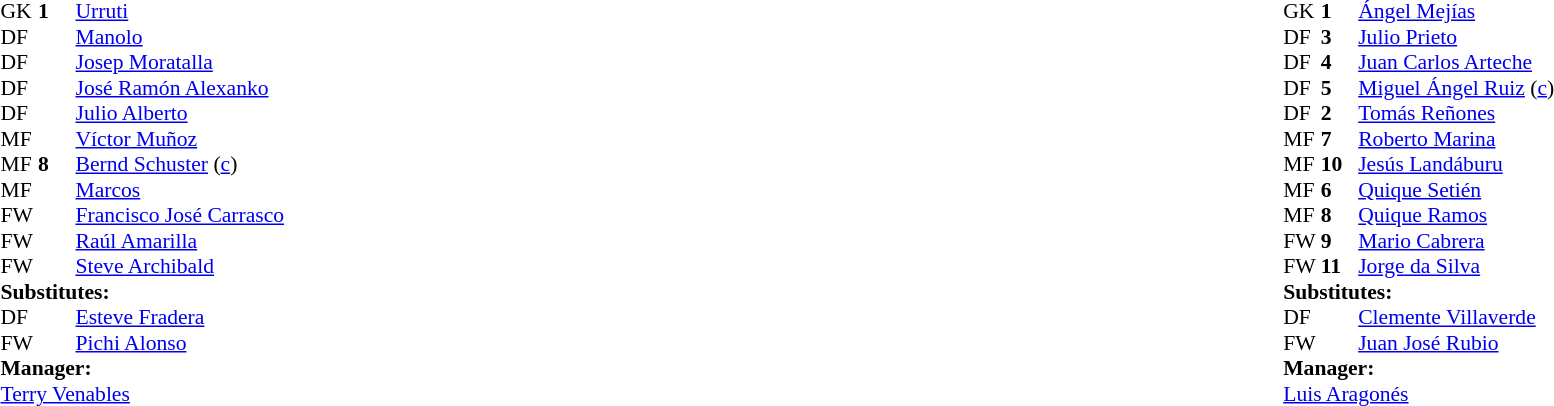<table style="width:100%;">
<tr>
<td style="vertical-align:top; width:50%;"><br><table style="font-size: 90%" cellspacing="0" cellpadding="0">
<tr>
<th width="25"></th>
<th width="25"></th>
</tr>
<tr>
<td>GK</td>
<td><strong>1</strong></td>
<td> <a href='#'>Urruti</a></td>
</tr>
<tr>
<td>DF</td>
<td></td>
<td> <a href='#'>Manolo</a></td>
</tr>
<tr>
<td>DF</td>
<td></td>
<td> <a href='#'>Josep Moratalla</a></td>
</tr>
<tr>
<td>DF</td>
<td></td>
<td> <a href='#'>José Ramón Alexanko</a></td>
<td></td>
<td></td>
</tr>
<tr>
<td>DF</td>
<td></td>
<td> <a href='#'>Julio Alberto</a></td>
</tr>
<tr>
<td>MF</td>
<td></td>
<td> <a href='#'>Víctor Muñoz</a></td>
</tr>
<tr>
<td>MF</td>
<td><strong>8</strong></td>
<td> <a href='#'>Bernd Schuster</a> (<a href='#'>c</a>)</td>
</tr>
<tr>
<td>MF</td>
<td></td>
<td> <a href='#'>Marcos</a></td>
<td></td>
</tr>
<tr>
<td>FW</td>
<td></td>
<td> <a href='#'>Francisco José Carrasco</a></td>
</tr>
<tr>
<td>FW</td>
<td></td>
<td> <a href='#'>Raúl Amarilla</a></td>
<td></td>
<td></td>
</tr>
<tr>
<td>FW</td>
<td></td>
<td> <a href='#'>Steve Archibald</a></td>
</tr>
<tr>
<td colspan=4><strong>Substitutes:</strong></td>
</tr>
<tr>
<td>DF</td>
<td></td>
<td> <a href='#'>Esteve Fradera</a></td>
<td></td>
<td></td>
</tr>
<tr>
<td>FW</td>
<td></td>
<td> <a href='#'>Pichi Alonso</a></td>
<td></td>
<td></td>
</tr>
<tr>
<td colspan=4><strong>Manager:</strong></td>
</tr>
<tr>
<td colspan="4"> <a href='#'>Terry Venables</a></td>
</tr>
</table>
</td>
<td valign="top"></td>
<td style="vertical-align:top; width:50%;"><br><table cellspacing="0" cellpadding="0" style="font-size:90%; margin:auto;">
<tr>
<th width="25"></th>
<th width="25"></th>
</tr>
<tr>
<td>GK</td>
<td><strong>1</strong></td>
<td> <a href='#'>Ángel Mejías</a></td>
<td></td>
</tr>
<tr>
<td>DF</td>
<td><strong>3</strong></td>
<td> <a href='#'>Julio Prieto</a></td>
</tr>
<tr>
<td>DF</td>
<td><strong>4</strong></td>
<td> <a href='#'>Juan Carlos Arteche</a></td>
</tr>
<tr>
<td>DF</td>
<td><strong>5</strong></td>
<td> <a href='#'>Miguel Ángel Ruiz</a> (<a href='#'>c</a>)</td>
</tr>
<tr>
<td>DF</td>
<td><strong>2</strong></td>
<td> <a href='#'>Tomás Reñones</a></td>
</tr>
<tr>
<td>MF</td>
<td><strong>7</strong></td>
<td> <a href='#'>Roberto Marina</a></td>
</tr>
<tr>
<td>MF</td>
<td><strong>10</strong></td>
<td> <a href='#'>Jesús Landáburu</a></td>
</tr>
<tr>
<td>MF</td>
<td><strong>6</strong></td>
<td> <a href='#'>Quique Setién</a></td>
<td></td>
<td></td>
</tr>
<tr>
<td>MF</td>
<td><strong>8</strong></td>
<td> <a href='#'>Quique Ramos</a></td>
</tr>
<tr>
<td>FW</td>
<td><strong>9</strong></td>
<td> <a href='#'>Mario Cabrera</a></td>
</tr>
<tr>
<td>FW</td>
<td><strong>11</strong></td>
<td> <a href='#'>Jorge da Silva</a></td>
<td></td>
<td></td>
</tr>
<tr>
<td colspan=4><strong>Substitutes:</strong></td>
</tr>
<tr>
<td>DF</td>
<td></td>
<td> <a href='#'>Clemente Villaverde</a></td>
<td></td>
<td></td>
</tr>
<tr>
<td>FW</td>
<td></td>
<td> <a href='#'>Juan José Rubio</a></td>
<td></td>
<td></td>
</tr>
<tr>
<td colspan=4><strong>Manager:</strong></td>
</tr>
<tr>
<td colspan="4"> <a href='#'>Luis Aragonés</a></td>
</tr>
</table>
</td>
</tr>
</table>
